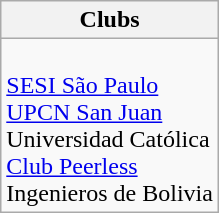<table class="wikitable">
<tr>
<th>Clubs</th>
</tr>
<tr>
<td><br> <a href='#'>SESI São Paulo</a><br>
 <a href='#'>UPCN San Juan</a><br>
 Universidad Católica<br>
 <a href='#'>Club Peerless</a><br>
 Ingenieros de Bolivia</td>
</tr>
</table>
